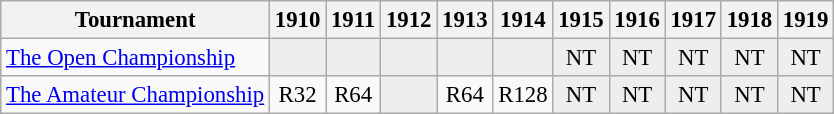<table class="wikitable" style="font-size:95%;text-align:center;">
<tr>
<th>Tournament</th>
<th>1910</th>
<th>1911</th>
<th>1912</th>
<th>1913</th>
<th>1914</th>
<th>1915</th>
<th>1916</th>
<th>1917</th>
<th>1918</th>
<th>1919</th>
</tr>
<tr>
<td align=left><a href='#'>The Open Championship</a></td>
<td style="background:#eeeeee;"></td>
<td style="background:#eeeeee;"></td>
<td style="background:#eeeeee;"></td>
<td style="background:#eeeeee;"></td>
<td style="background:#eeeeee;"></td>
<td style="background:#eeeeee;">NT</td>
<td style="background:#eeeeee;">NT</td>
<td style="background:#eeeeee;">NT</td>
<td style="background:#eeeeee;">NT</td>
<td style="background:#eeeeee;">NT</td>
</tr>
<tr>
<td align=left><a href='#'>The Amateur Championship</a></td>
<td>R32</td>
<td>R64</td>
<td style="background:#eeeeee;"></td>
<td>R64</td>
<td>R128</td>
<td style="background:#eeeeee;">NT</td>
<td style="background:#eeeeee;">NT</td>
<td style="background:#eeeeee;">NT</td>
<td style="background:#eeeeee;">NT</td>
<td style="background:#eeeeee;">NT</td>
</tr>
</table>
